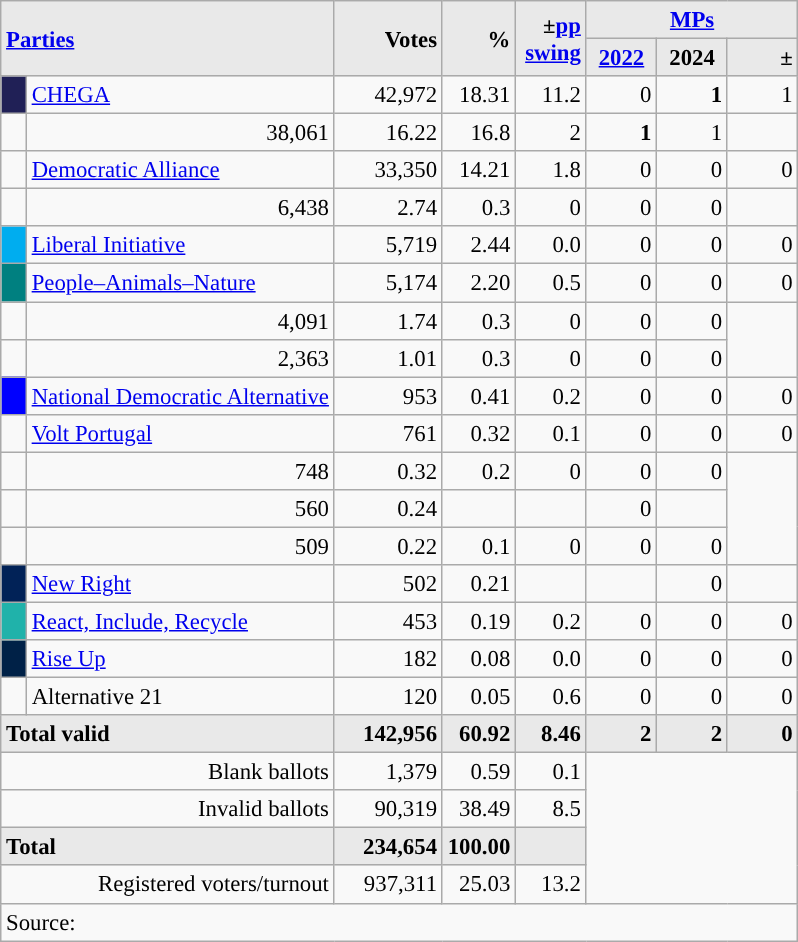<table class="wikitable" style="text-align:right; font-size:95%;">
<tr>
<th rowspan="2" colspan="2" style="background:#e9e9e9; text-align:left;" alignleft><a href='#'>Parties</a></th>
<th rowspan="2" style="background:#e9e9e9; text-align:right;">Votes</th>
<th rowspan="2" style="background:#e9e9e9; text-align:right;">%</th>
<th rowspan="2" style="background:#e9e9e9; text-align:right;">±<a href='#'>pp</a> <a href='#'>swing</a></th>
<th colspan="3" style="background:#e9e9e9; text-align:center;"><a href='#'>MPs</a></th>
</tr>
<tr style="background-color:#E9E9E9">
<th style="background-color:#E9E9E9;text-align:center;"><a href='#'>2022</a></th>
<th style="background-color:#E9E9E9;text-align:center;">2024</th>
<th style="background:#e9e9e9; text-align:right;">±</th>
</tr>
<tr>
<td style="width: 10px" bgcolor="#202056" align="center"></td>
<td align="left"><a href='#'>CHEGA</a></td>
<td>42,972</td>
<td>18.31</td>
<td>11.2</td>
<td>0</td>
<td><strong>1</strong></td>
<td>1</td>
</tr>
<tr>
<td></td>
<td>38,061</td>
<td>16.22</td>
<td>16.8</td>
<td>2</td>
<td><strong>1</strong></td>
<td>1</td>
</tr>
<tr>
<td style="width: 10px"></td>
<td align="left"><a href='#'>Democratic Alliance</a> </td>
<td>33,350</td>
<td>14.21</td>
<td>1.8</td>
<td>0</td>
<td>0</td>
<td>0</td>
</tr>
<tr>
<td></td>
<td>6,438</td>
<td>2.74</td>
<td>0.3</td>
<td>0</td>
<td>0</td>
<td>0</td>
</tr>
<tr>
<td style="width: 10px" bgcolor="#00ADEF" align="center"></td>
<td align="left"><a href='#'>Liberal Initiative</a></td>
<td>5,719</td>
<td>2.44</td>
<td>0.0</td>
<td>0</td>
<td>0</td>
<td>0</td>
</tr>
<tr>
<td style="width: 10px" bgcolor="teal" align="center"></td>
<td align="left"><a href='#'>People–Animals–Nature</a></td>
<td>5,174</td>
<td>2.20</td>
<td>0.5</td>
<td>0</td>
<td>0</td>
<td>0</td>
</tr>
<tr>
<td></td>
<td>4,091</td>
<td>1.74</td>
<td>0.3</td>
<td>0</td>
<td>0</td>
<td>0</td>
</tr>
<tr>
<td></td>
<td>2,363</td>
<td>1.01</td>
<td>0.3</td>
<td>0</td>
<td>0</td>
<td>0</td>
</tr>
<tr>
<td style="width: 10px" bgcolor="blue" align="center"></td>
<td align="left"><a href='#'>National Democratic Alternative</a></td>
<td>953</td>
<td>0.41</td>
<td>0.2</td>
<td>0</td>
<td>0</td>
<td>0</td>
</tr>
<tr>
<td style="width: 10px"></td>
<td align="left"><a href='#'>Volt Portugal</a></td>
<td>761</td>
<td>0.32</td>
<td>0.1</td>
<td>0</td>
<td>0</td>
<td>0</td>
</tr>
<tr>
<td></td>
<td>748</td>
<td>0.32</td>
<td>0.2</td>
<td>0</td>
<td>0</td>
<td>0</td>
</tr>
<tr>
<td></td>
<td>560</td>
<td>0.24</td>
<td></td>
<td></td>
<td>0</td>
<td></td>
</tr>
<tr>
<td></td>
<td>509</td>
<td>0.22</td>
<td>0.1</td>
<td>0</td>
<td>0</td>
<td>0</td>
</tr>
<tr>
<td style="width: 10px" bgcolor="#012257" align="center"></td>
<td align="left"><a href='#'>New Right</a></td>
<td>502</td>
<td>0.21</td>
<td></td>
<td></td>
<td>0</td>
<td></td>
</tr>
<tr>
<td style="width: 10px" bgcolor="LightSeaGreen" align="center"></td>
<td align="left"><a href='#'>React, Include, Recycle</a></td>
<td>453</td>
<td>0.19</td>
<td>0.2</td>
<td>0</td>
<td>0</td>
<td>0</td>
</tr>
<tr>
<td style="width: 10px" bgcolor="#002147" align="center"></td>
<td align="left"><a href='#'>Rise Up</a></td>
<td>182</td>
<td>0.08</td>
<td>0.0</td>
<td>0</td>
<td>0</td>
<td>0</td>
</tr>
<tr>
<td style="width: 10px"></td>
<td align="left">Alternative 21 </td>
<td>120</td>
<td>0.05</td>
<td>0.6</td>
<td>0</td>
<td>0</td>
<td>0</td>
</tr>
<tr>
<td colspan=2 align=left style="background-color:#E9E9E9"><strong>Total valid</strong></td>
<td width="65" align="right" style="background-color:#E9E9E9"><strong>142,956</strong></td>
<td width="40" align="right" style="background-color:#E9E9E9"><strong>60.92</strong></td>
<td width="40" align="right" style="background-color:#E9E9E9"><strong>8.46</strong></td>
<td width="40" align="right" style="background-color:#E9E9E9"><strong>2</strong></td>
<td width="40" align="right" style="background-color:#E9E9E9"><strong>2</strong></td>
<td width="40" align="right" style="background-color:#E9E9E9"><strong>0</strong></td>
</tr>
<tr>
<td colspan=2>Blank ballots</td>
<td>1,379</td>
<td>0.59</td>
<td>0.1</td>
<td colspan="3" rowspan="4"></td>
</tr>
<tr>
<td colspan=2>Invalid ballots</td>
<td>90,319</td>
<td>38.49</td>
<td>8.5</td>
</tr>
<tr>
<td colspan=2 align=left style="background-color:#E9E9E9"><strong>Total</strong></td>
<td width="50" align="right" style="background-color:#E9E9E9"><strong>234,654</strong></td>
<td width="40" align="right" style="background-color:#E9E9E9"><strong>100.00</strong></td>
<td width="40" align="right" style="background-color:#E9E9E9"></td>
</tr>
<tr>
<td colspan=2>Registered voters/turnout</td>
<td>937,311</td>
<td>25.03</td>
<td>13.2</td>
</tr>
<tr>
<td colspan=8 align=left>Source: </td>
</tr>
</table>
